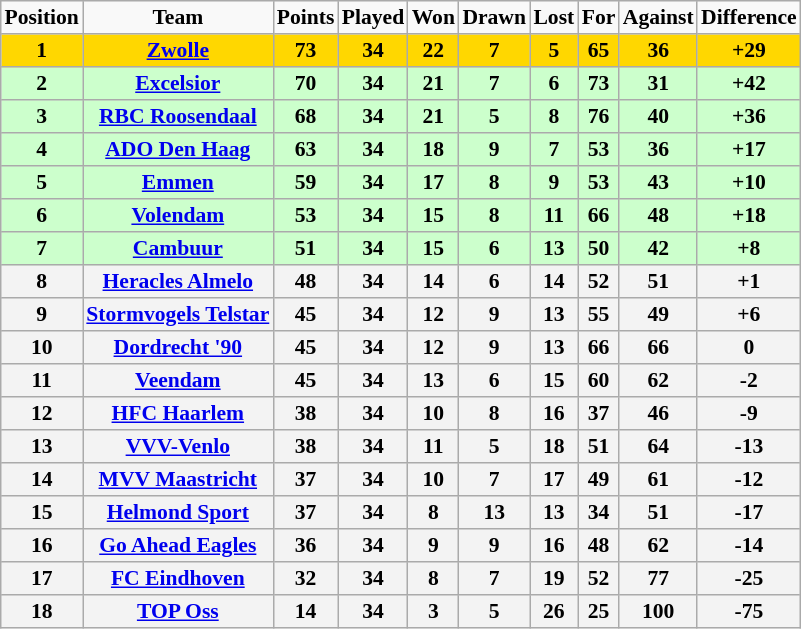<table border="2" cellpadding="2" cellspacing="0" style="margin: 0; background: #f9f9f9; border: 1px #aaa solid; border-collapse: collapse; font-size: 90%;">
<tr>
<th>Position</th>
<th>Team</th>
<th>Points</th>
<th>Played</th>
<th>Won</th>
<th>Drawn</th>
<th>Lost</th>
<th>For</th>
<th>Against</th>
<th>Difference</th>
</tr>
<tr>
<th bgcolor="gold">1</th>
<th bgcolor="gold"><a href='#'>Zwolle</a></th>
<th bgcolor="gold">73</th>
<th bgcolor="gold">34</th>
<th bgcolor="gold">22</th>
<th bgcolor="gold">7</th>
<th bgcolor="gold">5</th>
<th bgcolor="gold">65</th>
<th bgcolor="gold">36</th>
<th bgcolor="gold">+29</th>
</tr>
<tr>
<th bgcolor="CCFFCC">2</th>
<th bgcolor="CCFFCC"><a href='#'>Excelsior</a></th>
<th bgcolor="CCFFCC">70</th>
<th bgcolor="CCFFCC">34</th>
<th bgcolor="CCFFCC">21</th>
<th bgcolor="CCFFCC">7</th>
<th bgcolor="CCFFCC">6</th>
<th bgcolor="CCFFCC">73</th>
<th bgcolor="CCFFCC">31</th>
<th bgcolor="CCFFCC">+42</th>
</tr>
<tr>
<th bgcolor="CCFFCC">3</th>
<th bgcolor="CCFFCC"><a href='#'>RBC Roosendaal</a></th>
<th bgcolor="CCFFCC">68</th>
<th bgcolor="CCFFCC">34</th>
<th bgcolor="CCFFCC">21</th>
<th bgcolor="CCFFCC">5</th>
<th bgcolor="CCFFCC">8</th>
<th bgcolor="CCFFCC">76</th>
<th bgcolor="CCFFCC">40</th>
<th bgcolor="CCFFCC">+36</th>
</tr>
<tr>
<th bgcolor="CCFFCC">4</th>
<th bgcolor="CCFFCC"><a href='#'>ADO Den Haag</a></th>
<th bgcolor="CCFFCC">63</th>
<th bgcolor="CCFFCC">34</th>
<th bgcolor="CCFFCC">18</th>
<th bgcolor="CCFFCC">9</th>
<th bgcolor="CCFFCC">7</th>
<th bgcolor="CCFFCC">53</th>
<th bgcolor="CCFFCC">36</th>
<th bgcolor="CCFFCC">+17</th>
</tr>
<tr>
<th bgcolor="CCFFCC">5</th>
<th bgcolor="CCFFCC"><a href='#'>Emmen</a></th>
<th bgcolor="CCFFCC">59</th>
<th bgcolor="CCFFCC">34</th>
<th bgcolor="CCFFCC">17</th>
<th bgcolor="CCFFCC">8</th>
<th bgcolor="CCFFCC">9</th>
<th bgcolor="CCFFCC">53</th>
<th bgcolor="CCFFCC">43</th>
<th bgcolor="CCFFCC">+10</th>
</tr>
<tr>
<th bgcolor="CCFFCC">6</th>
<th bgcolor="CCFFCC"><a href='#'>Volendam</a></th>
<th bgcolor="CCFFCC">53</th>
<th bgcolor="CCFFCC">34</th>
<th bgcolor="CCFFCC">15</th>
<th bgcolor="CCFFCC">8</th>
<th bgcolor="CCFFCC">11</th>
<th bgcolor="CCFFCC">66</th>
<th bgcolor="CCFFCC">48</th>
<th bgcolor="CCFFCC">+18</th>
</tr>
<tr>
<th bgcolor="CCFFCC">7</th>
<th bgcolor="CCFFCC"><a href='#'>Cambuur</a></th>
<th bgcolor="CCFFCC">51</th>
<th bgcolor="CCFFCC">34</th>
<th bgcolor="CCFFCC">15</th>
<th bgcolor="CCFFCC">6</th>
<th bgcolor="CCFFCC">13</th>
<th bgcolor="CCFFCC">50</th>
<th bgcolor="CCFFCC">42</th>
<th bgcolor="CCFFCC">+8</th>
</tr>
<tr>
<th bgcolor="F3F3F3">8</th>
<th bgcolor="F3F3F3"><a href='#'>Heracles Almelo</a></th>
<th bgcolor="F3F3F3">48</th>
<th bgcolor="F3F3F3">34</th>
<th bgcolor="F3F3F3">14</th>
<th bgcolor="F3F3F3">6</th>
<th bgcolor="F3F3F3">14</th>
<th bgcolor="F3F3F3">52</th>
<th bgcolor="F3F3F3">51</th>
<th bgcolor="F3F3F3">+1</th>
</tr>
<tr>
<th bgcolor="F3F3F3">9</th>
<th bgcolor="F3F3F3"><a href='#'>Stormvogels Telstar</a></th>
<th bgcolor="F3F3F3">45</th>
<th bgcolor="F3F3F3">34</th>
<th bgcolor="F3F3F3">12</th>
<th bgcolor="F3F3F3">9</th>
<th bgcolor="F3F3F3">13</th>
<th bgcolor="F3F3F3">55</th>
<th bgcolor="F3F3F3">49</th>
<th bgcolor="F3F3F3">+6</th>
</tr>
<tr>
<th bgcolor="F3F3F3">10</th>
<th bgcolor="F3F3F3"><a href='#'>Dordrecht '90</a></th>
<th bgcolor="F3F3F3">45</th>
<th bgcolor="F3F3F3">34</th>
<th bgcolor="F3F3F3">12</th>
<th bgcolor="F3F3F3">9</th>
<th bgcolor="F3F3F3">13</th>
<th bgcolor="F3F3F3">66</th>
<th bgcolor="F3F3F3">66</th>
<th bgcolor="F3F3F3">0</th>
</tr>
<tr>
<th bgcolor="F3F3F3">11</th>
<th bgcolor="F3F3F3"><a href='#'>Veendam</a></th>
<th bgcolor="F3F3F3">45</th>
<th bgcolor="F3F3F3">34</th>
<th bgcolor="F3F3F3">13</th>
<th bgcolor="F3F3F3">6</th>
<th bgcolor="F3F3F3">15</th>
<th bgcolor="F3F3F3">60</th>
<th bgcolor="F3F3F3">62</th>
<th bgcolor="F3F3F3">-2</th>
</tr>
<tr>
<th bgcolor="F3F3F3">12</th>
<th bgcolor="F3F3F3"><a href='#'>HFC Haarlem</a></th>
<th bgcolor="F3F3F3">38</th>
<th bgcolor="F3F3F3">34</th>
<th bgcolor="F3F3F3">10</th>
<th bgcolor="F3F3F3">8</th>
<th bgcolor="F3F3F3">16</th>
<th bgcolor="F3F3F3">37</th>
<th bgcolor="F3F3F3">46</th>
<th bgcolor="F3F3F3">-9</th>
</tr>
<tr>
<th bgcolor="F3F3F3">13</th>
<th bgcolor="F3F3F3"><a href='#'>VVV-Venlo</a></th>
<th bgcolor="F3F3F3">38</th>
<th bgcolor="F3F3F3">34</th>
<th bgcolor="F3F3F3">11</th>
<th bgcolor="F3F3F3">5</th>
<th bgcolor="F3F3F3">18</th>
<th bgcolor="F3F3F3">51</th>
<th bgcolor="F3F3F3">64</th>
<th bgcolor="F3F3F3">-13</th>
</tr>
<tr>
<th bgcolor="F3F3F3">14</th>
<th bgcolor="F3F3F3"><a href='#'>MVV Maastricht</a></th>
<th bgcolor="F3F3F3">37</th>
<th bgcolor="F3F3F3">34</th>
<th bgcolor="F3F3F3">10</th>
<th bgcolor="F3F3F3">7</th>
<th bgcolor="F3F3F3">17</th>
<th bgcolor="F3F3F3">49</th>
<th bgcolor="F3F3F3">61</th>
<th bgcolor="F3F3F3">-12</th>
</tr>
<tr>
<th bgcolor="F3F3F3">15</th>
<th bgcolor="F3F3F3"><a href='#'>Helmond Sport</a></th>
<th bgcolor="F3F3F3">37</th>
<th bgcolor="F3F3F3">34</th>
<th bgcolor="F3F3F3">8</th>
<th bgcolor="F3F3F3">13</th>
<th bgcolor="F3F3F3">13</th>
<th bgcolor="F3F3F3">34</th>
<th bgcolor="F3F3F3">51</th>
<th bgcolor="F3F3F3">-17</th>
</tr>
<tr>
<th bgcolor="F3F3F3">16</th>
<th bgcolor="F3F3F3"><a href='#'>Go Ahead Eagles</a></th>
<th bgcolor="F3F3F3">36</th>
<th bgcolor="F3F3F3">34</th>
<th bgcolor="F3F3F3">9</th>
<th bgcolor="F3F3F3">9</th>
<th bgcolor="F3F3F3">16</th>
<th bgcolor="F3F3F3">48</th>
<th bgcolor="F3F3F3">62</th>
<th bgcolor="F3F3F3">-14</th>
</tr>
<tr>
<th bgcolor="F3F3F3">17</th>
<th bgcolor="F3F3F3"><a href='#'>FC Eindhoven</a></th>
<th bgcolor="F3F3F3">32</th>
<th bgcolor="F3F3F3">34</th>
<th bgcolor="F3F3F3">8</th>
<th bgcolor="F3F3F3">7</th>
<th bgcolor="F3F3F3">19</th>
<th bgcolor="F3F3F3">52</th>
<th bgcolor="F3F3F3">77</th>
<th bgcolor="F3F3F3">-25</th>
</tr>
<tr>
<th bgcolor="F3F3F3">18</th>
<th bgcolor="F3F3F3"><a href='#'>TOP Oss</a></th>
<th bgcolor="F3F3F3">14</th>
<th bgcolor="F3F3F3">34</th>
<th bgcolor="F3F3F3">3</th>
<th bgcolor="F3F3F3">5</th>
<th bgcolor="F3F3F3">26</th>
<th bgcolor="F3F3F3">25</th>
<th bgcolor="F3F3F3">100</th>
<th bgcolor="F3F3F3">-75</th>
</tr>
</table>
